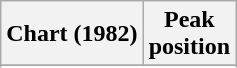<table class="wikitable sortable plainrowheaders" style="text-align:center">
<tr>
<th>Chart (1982)</th>
<th>Peak<br>position</th>
</tr>
<tr>
</tr>
<tr>
</tr>
</table>
